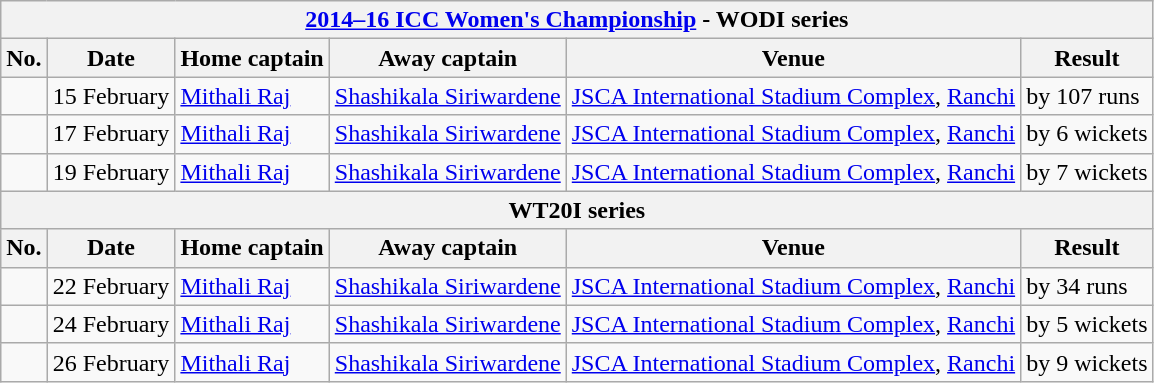<table class="wikitable">
<tr>
<th colspan="9"><a href='#'>2014–16 ICC Women's Championship</a> - WODI series</th>
</tr>
<tr>
<th>No.</th>
<th>Date</th>
<th>Home captain</th>
<th>Away captain</th>
<th>Venue</th>
<th>Result</th>
</tr>
<tr>
<td></td>
<td>15 February</td>
<td><a href='#'>Mithali Raj</a></td>
<td><a href='#'>Shashikala Siriwardene</a></td>
<td><a href='#'>JSCA International Stadium Complex</a>, <a href='#'>Ranchi</a></td>
<td> by 107 runs</td>
</tr>
<tr>
<td></td>
<td>17 February</td>
<td><a href='#'>Mithali Raj</a></td>
<td><a href='#'>Shashikala Siriwardene</a></td>
<td><a href='#'>JSCA International Stadium Complex</a>, <a href='#'>Ranchi</a></td>
<td> by 6 wickets</td>
</tr>
<tr>
<td></td>
<td>19 February</td>
<td><a href='#'>Mithali Raj</a></td>
<td><a href='#'>Shashikala Siriwardene</a></td>
<td><a href='#'>JSCA International Stadium Complex</a>, <a href='#'>Ranchi</a></td>
<td> by 7 wickets</td>
</tr>
<tr>
<th colspan="9">WT20I series</th>
</tr>
<tr>
<th>No.</th>
<th>Date</th>
<th>Home captain</th>
<th>Away captain</th>
<th>Venue</th>
<th>Result</th>
</tr>
<tr>
<td></td>
<td>22 February</td>
<td><a href='#'>Mithali Raj</a></td>
<td><a href='#'>Shashikala Siriwardene</a></td>
<td><a href='#'>JSCA International Stadium Complex</a>, <a href='#'>Ranchi</a></td>
<td> by 34 runs</td>
</tr>
<tr>
<td></td>
<td>24 February</td>
<td><a href='#'>Mithali Raj</a></td>
<td><a href='#'>Shashikala Siriwardene</a></td>
<td><a href='#'>JSCA International Stadium Complex</a>, <a href='#'>Ranchi</a></td>
<td> by 5 wickets</td>
</tr>
<tr>
<td></td>
<td>26 February</td>
<td><a href='#'>Mithali Raj</a></td>
<td><a href='#'>Shashikala Siriwardene</a></td>
<td><a href='#'>JSCA International Stadium Complex</a>, <a href='#'>Ranchi</a></td>
<td> by 9 wickets</td>
</tr>
</table>
